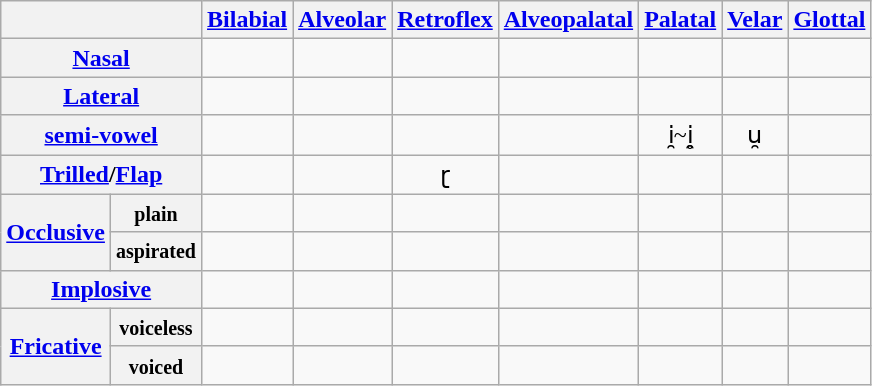<table class=wikitable style=text-align:center>
<tr>
<th colspan=2></th>
<th><a href='#'>Bilabial</a></th>
<th><a href='#'>Alveolar</a></th>
<th><a href='#'>Retroflex</a></th>
<th><a href='#'>Alveopalatal</a></th>
<th><a href='#'>Palatal</a></th>
<th><a href='#'>Velar</a></th>
<th><a href='#'>Glottal</a></th>
</tr>
<tr>
<th colspan=2><a href='#'>Nasal</a></th>
<td></td>
<td></td>
<td></td>
<td></td>
<td></td>
<td></td>
<td></td>
</tr>
<tr>
<th colspan=2><a href='#'>Lateral</a></th>
<td></td>
<td></td>
<td></td>
<td></td>
<td></td>
<td></td>
<td></td>
</tr>
<tr>
<th colspan=2><a href='#'>semi-vowel</a></th>
<td></td>
<td></td>
<td></td>
<td></td>
<td>i̯~i̯̥</td>
<td>u̯</td>
<td></td>
</tr>
<tr>
<th colspan=2><a href='#'>Trilled</a>/<a href='#'>Flap</a></th>
<td></td>
<td></td>
<td>ɽ</td>
<td></td>
<td></td>
<td></td>
<td></td>
</tr>
<tr>
<th rowspan=2><a href='#'>Occlusive</a></th>
<th><small>plain</small></th>
<td></td>
<td></td>
<td></td>
<td></td>
<td></td>
<td></td>
<td></td>
</tr>
<tr>
<th><small>aspirated</small></th>
<td></td>
<td></td>
<td></td>
<td></td>
<td></td>
<td></td>
<td></td>
</tr>
<tr>
<th colspan=2><a href='#'>Implosive</a></th>
<td></td>
<td></td>
<td></td>
<td></td>
<td></td>
<td></td>
<td></td>
</tr>
<tr>
<th rowspan=2><a href='#'>Fricative</a></th>
<th><small>voiceless</small></th>
<td></td>
<td></td>
<td></td>
<td></td>
<td></td>
<td></td>
<td></td>
</tr>
<tr>
<th><small>voiced</small></th>
<td></td>
<td></td>
<td></td>
<td></td>
<td></td>
<td></td>
<td></td>
</tr>
</table>
